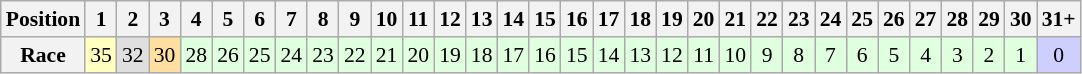<table class="wikitable" style="font-size: 90%; text-align:center;">
<tr>
<th>Position</th>
<th>1</th>
<th>2</th>
<th>3</th>
<th>4</th>
<th>5</th>
<th>6</th>
<th>7</th>
<th>8</th>
<th>9</th>
<th>10</th>
<th>11</th>
<th>12</th>
<th>13</th>
<th>14</th>
<th>15</th>
<th>16</th>
<th>17</th>
<th>18</th>
<th>19</th>
<th>20</th>
<th>21</th>
<th>22</th>
<th>23</th>
<th>24</th>
<th>25</th>
<th>26</th>
<th>27</th>
<th>28</th>
<th>29</th>
<th>30</th>
<th>31+</th>
</tr>
<tr>
<th>Race</th>
<td style="background:#ffffbf;">35</td>
<td style="background:#dfdfdf;">32</td>
<td style="background:#ffdf9f;">30</td>
<td style="background:#dfffdf;">28</td>
<td style="background:#dfffdf;">26</td>
<td style="background:#dfffdf;">25</td>
<td style="background:#dfffdf;">24</td>
<td style="background:#dfffdf;">23</td>
<td style="background:#dfffdf;">22</td>
<td style="background:#dfffdf;">21</td>
<td style="background:#dfffdf;">20</td>
<td style="background:#dfffdf;">19</td>
<td style="background:#dfffdf;">18</td>
<td style="background:#dfffdf;">17</td>
<td style="background:#dfffdf;">16</td>
<td style="background:#dfffdf;">15</td>
<td style="background:#dfffdf;">14</td>
<td style="background:#dfffdf;">13</td>
<td style="background:#dfffdf;">12</td>
<td style="background:#dfffdf;">11</td>
<td style="background:#dfffdf;">10</td>
<td style="background:#dfffdf;">9</td>
<td style="background:#dfffdf;">8</td>
<td style="background:#dfffdf;">7</td>
<td style="background:#dfffdf;">6</td>
<td style="background:#dfffdf;">5</td>
<td style="background:#dfffdf;">4</td>
<td style="background:#dfffdf;">3</td>
<td style="background:#dfffdf;">2</td>
<td style="background:#dfffdf;">1</td>
<td style="background:#cfcfff;">0</td>
</tr>
</table>
